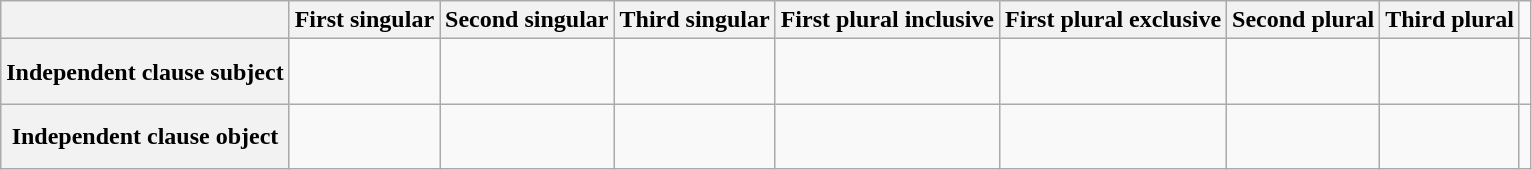<table class="wikitable">
<tr>
<th></th>
<th>First singular</th>
<th>Second singular</th>
<th>Third singular</th>
<th>First plural inclusive</th>
<th>First plural exclusive</th>
<th>Second plural</th>
<th>Third plural</th>
</tr>
<tr align="center">
<th>Independent clause subject</th>
<td><br> </td>
<td><br>  <br> </td>
<td> <br> </td>
<td> <br>  <br> </td>
<td></td>
<td> <br> </td>
<td></td>
<td></td>
</tr>
<tr align="center">
<th>Independent clause object</th>
<td></td>
<td></td>
<td> <br> </td>
<td></td>
<td></td>
<td></td>
<td><br><br></td>
</tr>
</table>
